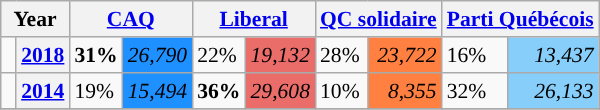<table class="wikitable" style="float:right; width:400; font-size:90%; margin-left:1em;">
<tr>
<th colspan="2" scope="col">Year</th>
<th colspan="2" scope="col"><a href='#'>CAQ</a></th>
<th colspan="2" scope="col"><a href='#'>Liberal</a></th>
<th colspan="2" scope="col"><a href='#'>QC solidaire</a></th>
<th colspan="2" scope="col"><a href='#'>Parti Québécois</a></th>
</tr>
<tr>
<td style="width: 0.25em; background-color: "></td>
<th><a href='#'>2018</a></th>
<td><strong>31%</strong></td>
<td style="text-align:right; background:#1E90FF;"><em>26,790</em></td>
<td>22%</td>
<td style="text-align:right; background:#EA6D6A;"><em>19,132</em></td>
<td>28%</td>
<td style="text-align:right; background:#FF8040;"><em>23,722</em></td>
<td>16%</td>
<td style="text-align:right; background:#87CEFA;"><em>13,437</em></td>
</tr>
<tr>
<td style="width: 0.25em; background-color: "></td>
<th><a href='#'>2014</a></th>
<td>19%</td>
<td style="text-align:right; background:#1E90FF;"><em>15,494</em></td>
<td><strong>36%</strong></td>
<td style="text-align:right; background:#EA6D6A;"><em>29,608</em></td>
<td>10%</td>
<td style="text-align:right; background:#FF8040;"><em>8,355</em></td>
<td>32%</td>
<td style="text-align:right; background:#87CEFA;"><em>26,133</em></td>
</tr>
<tr>
</tr>
</table>
